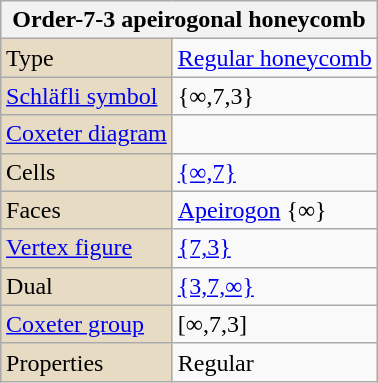<table class="wikitable" align="right" style="margin-left:10px">
<tr>
<th bgcolor=#e7dcc3 colspan=2>Order-7-3 apeirogonal honeycomb</th>
</tr>
<tr>
<td bgcolor=#e7dcc3>Type</td>
<td><a href='#'>Regular honeycomb</a></td>
</tr>
<tr>
<td bgcolor=#e7dcc3><a href='#'>Schläfli symbol</a></td>
<td>{∞,7,3}</td>
</tr>
<tr>
<td bgcolor=#e7dcc3><a href='#'>Coxeter diagram</a></td>
<td></td>
</tr>
<tr>
<td bgcolor=#e7dcc3>Cells</td>
<td><a href='#'>{∞,7}</a> </td>
</tr>
<tr>
<td bgcolor=#e7dcc3>Faces</td>
<td><a href='#'>Apeirogon</a> {∞}</td>
</tr>
<tr>
<td bgcolor=#e7dcc3><a href='#'>Vertex figure</a></td>
<td><a href='#'>{7,3}</a></td>
</tr>
<tr>
<td bgcolor=#e7dcc3>Dual</td>
<td><a href='#'>{3,7,∞}</a></td>
</tr>
<tr>
<td bgcolor=#e7dcc3><a href='#'>Coxeter group</a></td>
<td>[∞,7,3]</td>
</tr>
<tr>
<td bgcolor=#e7dcc3>Properties</td>
<td>Regular</td>
</tr>
</table>
